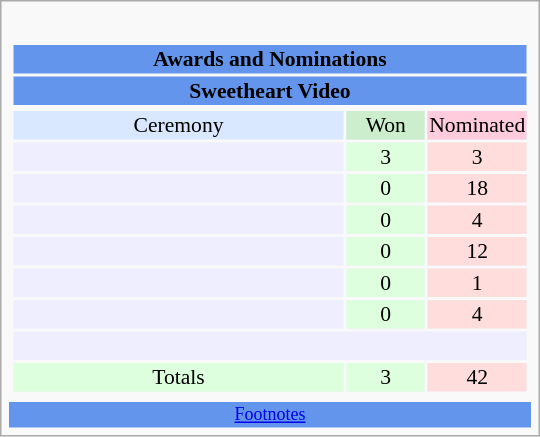<table class="infobox" style="width: 25em; text-align: left; font-size: 90%; vertical-align: middle;">
<tr>
<td colspan="3" style="text-align:center;"></td>
</tr>
<tr>
<td colspan=3><br><table class="collapsible collapsed" width=100%>
<tr>
<th colspan=3 style="background-color: #6495ED; text-align: center;">Awards and Nominations</th>
</tr>
<tr>
<th colspan=3 style="background-color: #6495ED; text-align: center;"><strong>Sweetheart Video</strong></th>
</tr>
<tr>
</tr>
<tr bgcolor=#D9E8FF>
<td style="text-align:center;">Ceremony</td>
<td style="text-align:center;background: #cceecc;text-size:0.9em" width=50>Won</td>
<td style="text-align:center;background: #ffccdd;text-size:0.9em" width=50>Nominated</td>
</tr>
<tr bgcolor=#eeeeff>
<td align="center"><br></td>
<td style="text-align:center;background: #ddffdd;vertical-align: middle;">3</td>
<td style="text-align:center;background: #ffdddd;vertical-align: middle;">3</td>
</tr>
<tr bgcolor=#eeeeff>
<td align="center"><br></td>
<td style="text-align:center;background: #ddffdd;vertical-align: middle;">0</td>
<td style="text-align:center;background: #ffdddd;vertical-align: middle;">18</td>
</tr>
<tr bgcolor=#eeeeff>
<td align="center"><br></td>
<td style="text-align:center;background: #ddffdd;vertical-align: middle;">0</td>
<td style="text-align:center;background: #ffdddd;vertical-align: middle;">4</td>
</tr>
<tr bgcolor=#eeeeff>
<td align="center"><br></td>
<td style="text-align:center;background: #ddffdd;vertical-align: middle;">0</td>
<td style="text-align:center;background: #ffdddd;vertical-align: middle;">12</td>
</tr>
<tr bgcolor=#eeeeff>
<td align="center"><br></td>
<td style="text-align:center;background: #ddffdd;vertical-align: middle;">0</td>
<td style="text-align:center;background: #ffdddd;vertical-align: middle;">1</td>
</tr>
<tr bgcolor=#eeeeff>
<td align="center"><br></td>
<td style="text-align:center;background: #ddffdd;vertical-align: middle;">0</td>
<td style="text-align:center;background: #ffdddd;vertical-align: middle;">4</td>
</tr>
<tr bgcolor=#eeeeff>
<td align="center" colspan="3"><br></td>
</tr>
<tr bgcolor=#eeeeff>
<td style="text-align:center;background: #ddffdd;vertical-align: middle;">Totals</td>
<td style="text-align:center;background: #ddffdd;vertical-align: middle;">3</td>
<td style="text-align:center;background: #ffdddd;vertical-align: middle;">42</td>
</tr>
<tr>
</tr>
</table>
</td>
</tr>
<tr bgcolor=#6495ED>
<td colspan="3" style="font-size: smaller; text-align:center;"><a href='#'>Footnotes</a></td>
</tr>
</table>
